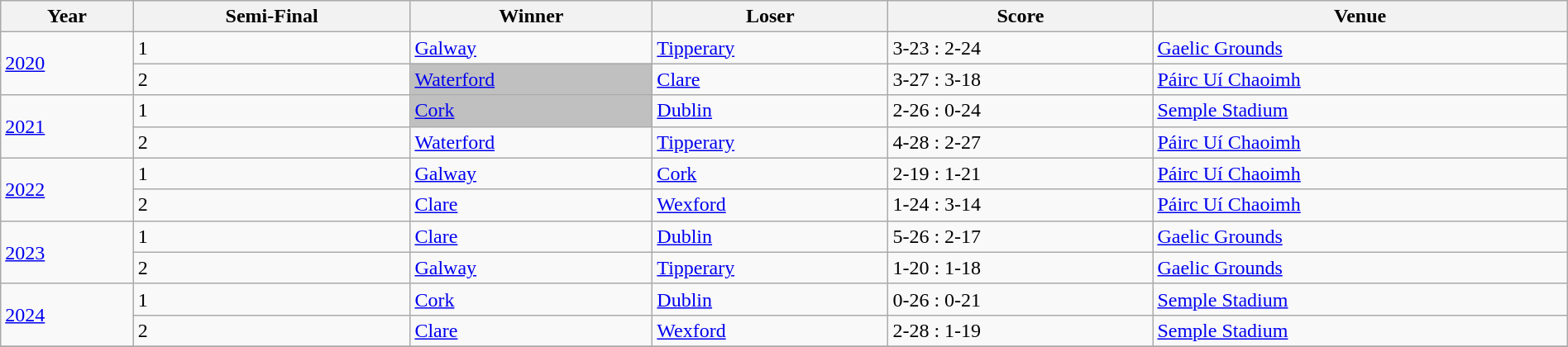<table class="wikitable" width=100%>
<tr>
<th>Year</th>
<th>Semi-Final</th>
<th>Winner</th>
<th>Loser</th>
<th>Score</th>
<th>Venue</th>
</tr>
<tr>
<td rowspan=2><a href='#'>2020</a></td>
<td>1</td>
<td><a href='#'>Galway</a></td>
<td><a href='#'>Tipperary</a></td>
<td>3-23 : 2-24</td>
<td><a href='#'>Gaelic Grounds</a></td>
</tr>
<tr>
<td>2</td>
<td style="background-color:#C0C0C0"><a href='#'>Waterford</a></td>
<td><a href='#'>Clare</a></td>
<td>3-27 : 3-18</td>
<td><a href='#'>Páirc Uí Chaoimh</a></td>
</tr>
<tr>
<td rowspan=2><a href='#'>2021</a></td>
<td>1</td>
<td style="background-color:#C0C0C0"><a href='#'>Cork</a></td>
<td><a href='#'>Dublin</a></td>
<td>2-26 : 0-24</td>
<td><a href='#'>Semple Stadium</a></td>
</tr>
<tr>
<td>2</td>
<td><a href='#'>Waterford</a></td>
<td><a href='#'>Tipperary</a></td>
<td>4-28 : 2-27</td>
<td><a href='#'>Páirc Uí Chaoimh</a></td>
</tr>
<tr>
<td rowspan=2><a href='#'>2022</a></td>
<td>1</td>
<td><a href='#'>Galway</a></td>
<td><a href='#'>Cork</a></td>
<td>2-19 : 1-21</td>
<td><a href='#'>Páirc Uí Chaoimh</a></td>
</tr>
<tr>
<td>2</td>
<td><a href='#'>Clare</a></td>
<td><a href='#'>Wexford</a></td>
<td>1-24 : 3-14</td>
<td><a href='#'>Páirc Uí Chaoimh</a></td>
</tr>
<tr>
<td rowspan=2><a href='#'>2023</a></td>
<td>1</td>
<td><a href='#'>Clare</a></td>
<td><a href='#'>Dublin</a></td>
<td>5-26 : 2-17</td>
<td><a href='#'>Gaelic Grounds</a></td>
</tr>
<tr>
<td>2</td>
<td><a href='#'>Galway</a></td>
<td><a href='#'>Tipperary</a></td>
<td>1-20 : 1-18</td>
<td><a href='#'>Gaelic Grounds</a></td>
</tr>
<tr>
<td rowspan=2><a href='#'>2024</a></td>
<td>1</td>
<td><a href='#'>Cork</a></td>
<td><a href='#'>Dublin</a></td>
<td>0-26 : 0-21</td>
<td><a href='#'>Semple Stadium</a></td>
</tr>
<tr>
<td>2</td>
<td><a href='#'>Clare</a></td>
<td><a href='#'>Wexford</a></td>
<td>2-28 : 1-19</td>
<td><a href='#'>Semple Stadium</a></td>
</tr>
<tr>
</tr>
</table>
